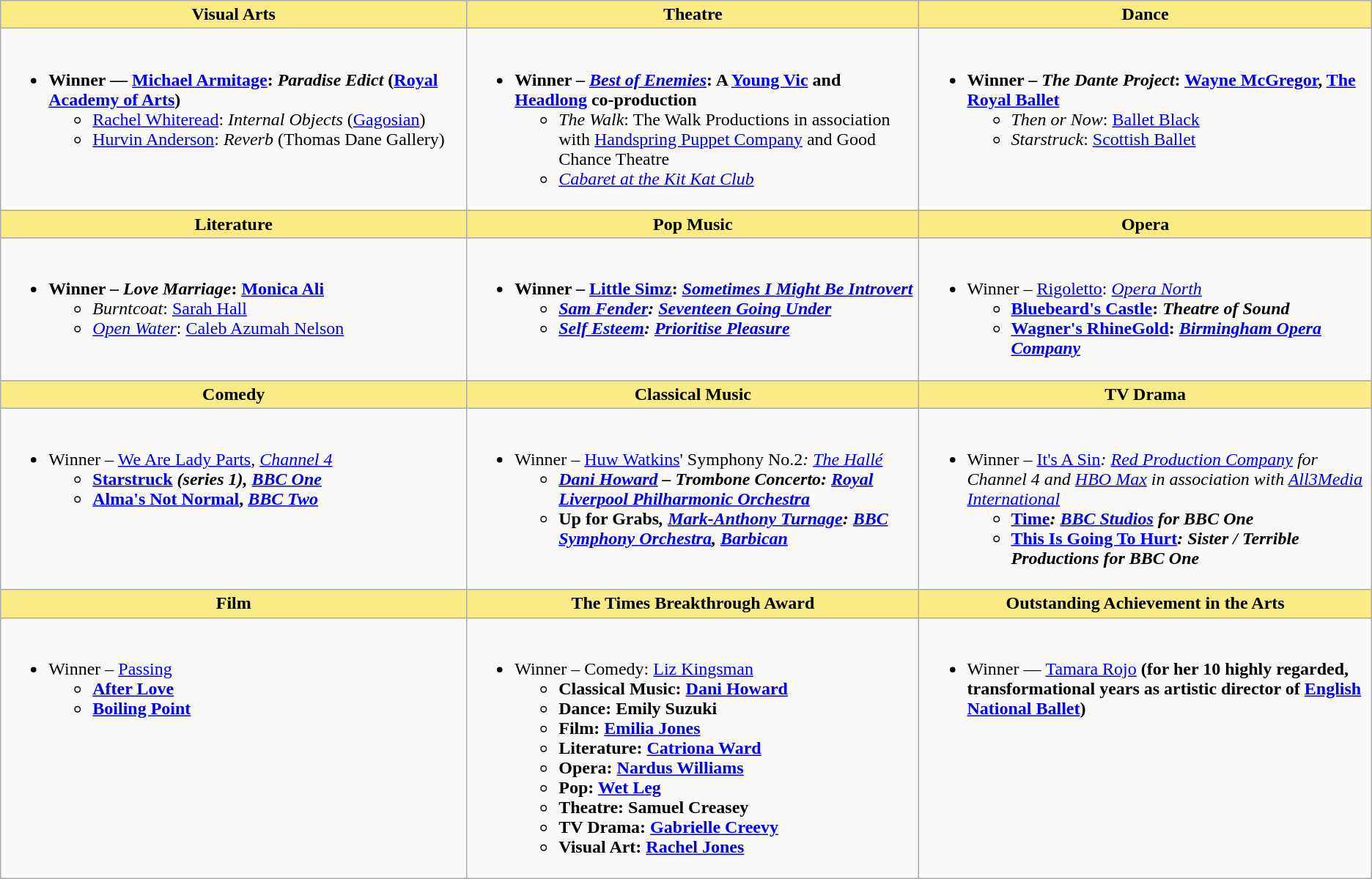<table class="wikitable" style="font-size:100%">
<tr>
<th style="background:#FAEB86;" width="34%">Visual Arts</th>
<th style="background:#FAEB86;" width="33%">Theatre</th>
<th style="background:#FAEB86;" width="33%">Dance</th>
</tr>
<tr>
<td valign="top"><br><ul><li><strong>Winner —</strong> <strong><a href='#'>Michael Armitage</a>: <em>Paradise Edict</em> (<a href='#'>Royal Academy of Arts</a>)</strong><ul><li><a href='#'>Rachel Whiteread</a>: <em>Internal Objects</em> (<a href='#'>Gagosian</a>)</li><li><a href='#'>Hurvin Anderson</a>: <em>Reverb</em> (Thomas Dane Gallery)</li></ul></li></ul></td>
<td valign="top"><br><ul><li><strong>Winner – <a href='#'><em>Best of Enemies</em></a>: A <a href='#'>Young Vic</a> and <a href='#'>Headlong</a> co-production</strong><ul><li><em>The Walk</em>: The Walk Productions in association with <a href='#'>Handspring Puppet Company</a> and Good Chance Theatre</li><li><a href='#'><em>Cabaret at the Kit Kat Club</em></a></li></ul></li></ul></td>
<td valign="top"><br><ul><li><strong>Winner – <em>The Dante Project</em>: <a href='#'>Wayne McGregor</a>, <a href='#'>The Royal Ballet</a></strong><ul><li><em>Then or Now</em>: <a href='#'>Ballet Black</a></li><li><em>Starstruck</em>: <a href='#'>Scottish Ballet</a></li></ul></li></ul></td>
</tr>
<tr>
<th style="background:#FAEB86;" width="34%">Literature</th>
<th style="background:#FAEB86;" width="33%">Pop Music</th>
<th style="background:#FAEB86;" width="33%">Opera</th>
</tr>
<tr>
<td valign="top"><br><ul><li><strong>Winner – <em>Love Marriage</em>: <a href='#'>Monica Ali</a></strong><ul><li><em>Burntcoat</em>: <a href='#'>Sarah Hall</a></li><li><a href='#'><em>Open Water</em></a>: <a href='#'>Caleb Azumah Nelson</a></li></ul></li></ul></td>
<td valign="top"><br><ul><li><strong>Winner – <a href='#'>Little Simz</a>: <em><a href='#'>Sometimes I Might Be Introvert</a><strong><em><ul><li><a href='#'>Sam Fender</a>: </em><a href='#'>Seventeen Going Under</a><em></li><li><a href='#'>Self Esteem</a>: </em><a href='#'>Prioritise Pleasure</a><em></li></ul></li></ul></td>
<td valign="top"><br><ul><li></strong>Winner – </em><a href='#'>Rigoletto</a>:<em> <a href='#'>Opera North</a><strong><ul><li></em><a href='#'>Bluebeard's Castle</a>:<em> Theatre of Sound</li><li></em><a href='#'>Wagner's RhineGold</a>:<em> <a href='#'>Birmingham Opera Company</a></li></ul></li></ul></td>
</tr>
<tr>
<th style="background:#FAEB86;" width="34%">Comedy</th>
<th style="background:#FAEB86;" width="33%">Classical Music</th>
<th style="background:#FAEB86;" width="33%">TV Drama</th>
</tr>
<tr>
<td valign="top"><br><ul><li></strong>Winner – </em><a href='#'>We Are Lady Parts</a><em>, <a href='#'>Channel 4</a><strong><ul><li><a href='#'></em>Starstruck<em></a> (series 1), <a href='#'>BBC One</a></li><li></em><a href='#'>Alma's Not Normal</a>,<em> <a href='#'>BBC Two</a></li></ul></li></ul></td>
<td valign="top"><br><ul><li></strong>Winner – <a href='#'>Huw Watkins</a>' </em>Symphony No.2<em>: <a href='#'>The Hallé</a><strong><ul><li><a href='#'>Dani Howard</a> – Trombone Concerto: <a href='#'>Royal Liverpool Philharmonic Orchestra</a></li><li></em>Up for Grabs<em>, <a href='#'>Mark-Anthony Turnage</a>: <a href='#'>BBC Symphony Orchestra</a>, <a href='#'>Barbican</a></li></ul></li></ul></td>
<td valign="top"><br><ul><li></strong>Winner – </em><a href='#'>It's A Sin</a><em>: <a href='#'>Red Production Company</a> for Channel 4 and <a href='#'>HBO Max</a> in association with <a href='#'>All3Media International</a><strong><ul><li></em><a href='#'>Time</a><em>: <a href='#'>BBC Studios</a> for BBC One</li><li></em><a href='#'>This Is Going To Hurt</a><em>: Sister / Terrible Productions for BBC One</li></ul></li></ul></td>
</tr>
<tr>
<th style="background:#FAEB86;" width="34%">Film</th>
<th style="background:#FAEB86;" width="33%">The Times Breakthrough Award</th>
<th style="background:#FAEB86;" width="33%">Outstanding Achievement in the Arts</th>
</tr>
<tr>
<td valign="top"><br><ul><li></strong>Winner – <a href='#'></em>Passing<em></a><strong><ul><li><a href='#'></em>After Love<em></a></li><li><a href='#'></em>Boiling Point<em></a></li></ul></li></ul></td>
<td valign="top"><br><ul><li></strong>Winner – Comedy: <a href='#'>Liz Kingsman</a><strong><ul><li>Classical Music: <a href='#'>Dani Howard</a></li><li>Dance: Emily Suzuki</li><li>Film: <a href='#'>Emilia Jones</a></li><li>Literature: <a href='#'>Catriona Ward</a></li><li>Opera: <a href='#'>Nardus Williams</a></li><li>Pop: <a href='#'>Wet Leg</a></li><li>Theatre: Samuel Creasey</li><li>TV Drama: <a href='#'>Gabrielle Creevy</a></li><li>Visual Art: <a href='#'>Rachel Jones</a></li></ul></li></ul></td>
<td valign="top"><br><ul><li></strong>Winner —<strong> </strong><a href='#'>Tamara Rojo</a><strong> (for her 10 highly regarded, transformational years as artistic director of <a href='#'>English National Ballet</a>)</li></ul></td>
</tr>
</table>
